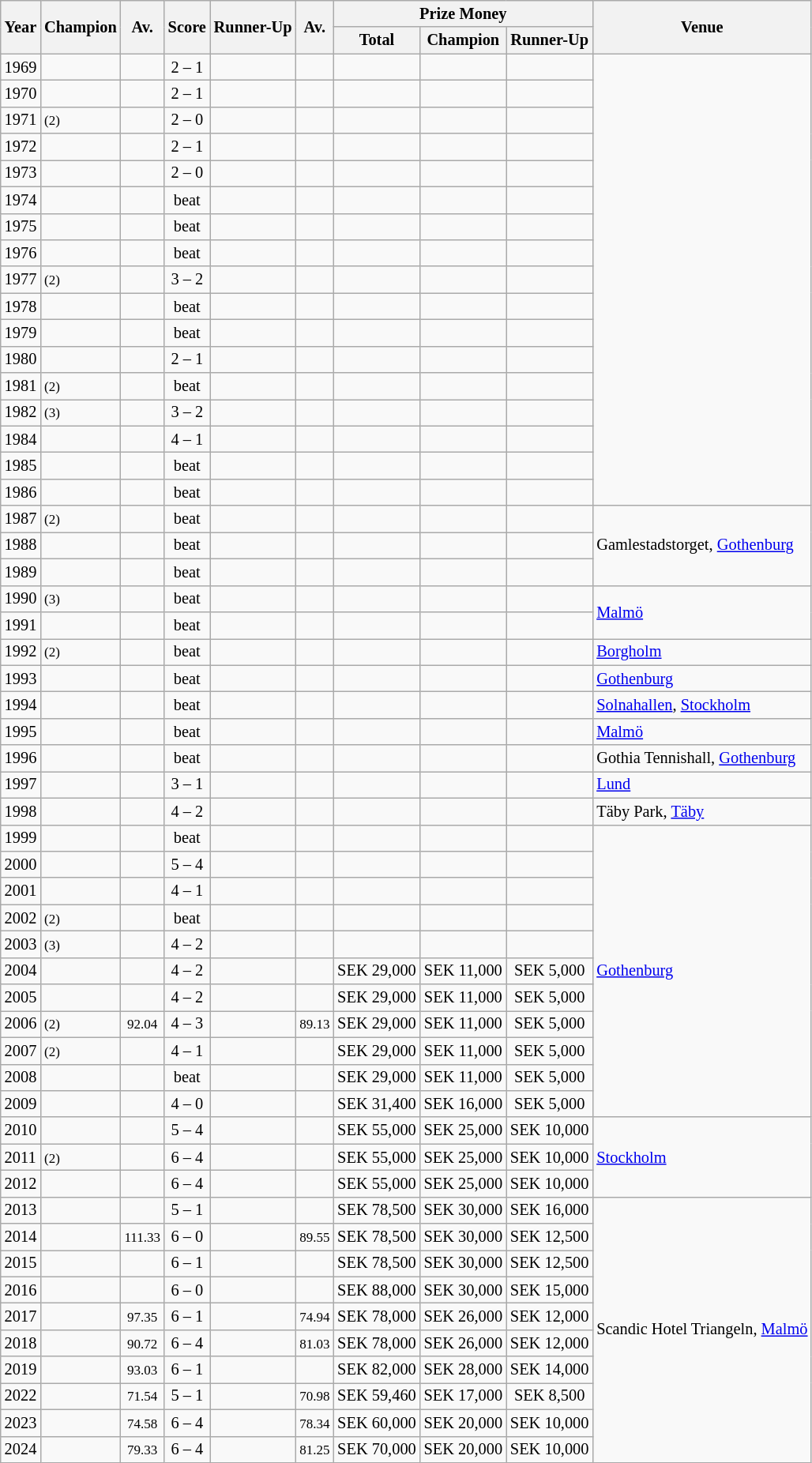<table class="wikitable sortable" style="text-align:left; font-size:85%">
<tr>
<th rowspan="2">Year</th>
<th rowspan="2">Champion</th>
<th rowspan="2">Av.</th>
<th rowspan="2">Score</th>
<th rowspan="2">Runner-Up</th>
<th rowspan="2">Av.</th>
<th colspan="3">Prize Money</th>
<th rowspan="2">Venue</th>
</tr>
<tr>
<th>Total</th>
<th>Champion</th>
<th>Runner-Up</th>
</tr>
<tr>
<td>1969</td>
<td></td>
<td align="center"><small><span></span></small></td>
<td align="center">2 – 1</td>
<td></td>
<td align="center"><small><span></span></small></td>
<td align="center"></td>
<td align="center"></td>
<td align="center"></td>
<td rowspan=17></td>
</tr>
<tr>
<td>1970</td>
<td></td>
<td align="center"><small><span></span></small></td>
<td align="center">2 – 1</td>
<td></td>
<td align="center"><small><span></span></small></td>
<td align="center"></td>
<td align="center"></td>
<td align="center"></td>
</tr>
<tr>
<td>1971</td>
<td> <small>(2)</small></td>
<td align="center"><small><span></span></small></td>
<td align="center">2 – 0</td>
<td></td>
<td align="center"><small><span></span></small></td>
<td align="center"></td>
<td align="center"></td>
<td align="center"></td>
</tr>
<tr>
<td>1972</td>
<td></td>
<td align="center"><small><span></span></small></td>
<td align="center">2 – 1</td>
<td></td>
<td align="center"><small><span></span></small></td>
<td align="center"></td>
<td align="center"></td>
<td align="center"></td>
</tr>
<tr>
<td>1973</td>
<td></td>
<td align="center"><small><span></span></small></td>
<td align="center">2 – 0</td>
<td></td>
<td align="center"><small><span></span></small></td>
<td align="center"></td>
<td align="center"></td>
<td align="center"></td>
</tr>
<tr>
<td>1974</td>
<td></td>
<td align="center"><small><span></span></small></td>
<td align="center">beat</td>
<td></td>
<td align="center"><small><span></span></small></td>
<td align="center"></td>
<td align="center"></td>
<td align="center"></td>
</tr>
<tr>
<td>1975</td>
<td></td>
<td align="center"><small><span></span></small></td>
<td align="center">beat</td>
<td></td>
<td align="center"><small><span></span></small></td>
<td align="center"></td>
<td align="center"></td>
<td align="center"></td>
</tr>
<tr>
<td>1976</td>
<td></td>
<td align="center"><small><span></span></small></td>
<td align="center">beat</td>
<td></td>
<td align="center"><small><span></span></small></td>
<td align="center"></td>
<td align="center"></td>
<td align="center"></td>
</tr>
<tr>
<td>1977</td>
<td> <small>(2)</small></td>
<td align="center"><small><span></span></small></td>
<td align="center">3 – 2</td>
<td></td>
<td align="center"><small><span></span></small></td>
<td align="center"></td>
<td align="center"></td>
<td align="center"></td>
</tr>
<tr>
<td>1978</td>
<td></td>
<td align="center"><small><span></span></small></td>
<td align="center">beat</td>
<td></td>
<td align="center"><small><span></span></small></td>
<td align="center"></td>
<td align="center"></td>
<td align="center"></td>
</tr>
<tr>
<td>1979</td>
<td></td>
<td align="center"><small><span></span></small></td>
<td align="center">beat</td>
<td></td>
<td align="center"><small><span></span></small></td>
<td align="center"></td>
<td align="center"></td>
<td align="center"></td>
</tr>
<tr>
<td>1980</td>
<td></td>
<td align="center"><small><span></span></small></td>
<td align="center">2 – 1</td>
<td></td>
<td align="center"><small><span></span></small></td>
<td align="center"></td>
<td align="center"></td>
<td align="center"></td>
</tr>
<tr>
<td>1981</td>
<td> <small>(2)</small></td>
<td align="center"><small><span></span></small></td>
<td align="center">beat</td>
<td></td>
<td align="center"><small><span></span></small></td>
<td align="center"></td>
<td align="center"></td>
<td align="center"></td>
</tr>
<tr>
<td>1982</td>
<td> <small>(3)</small></td>
<td align="center"><small><span></span></small></td>
<td align="center">3 – 2</td>
<td></td>
<td align="center"><small><span></span></small></td>
<td align="center"></td>
<td align="center"></td>
<td align="center"></td>
</tr>
<tr>
<td>1984</td>
<td></td>
<td align="center"><small><span></span></small></td>
<td align="center">4 – 1</td>
<td></td>
<td align="center"><small><span></span></small></td>
<td align="center"></td>
<td align="center"></td>
<td align="center"></td>
</tr>
<tr>
<td>1985</td>
<td></td>
<td align="center"><small><span></span></small></td>
<td align="center">beat</td>
<td></td>
<td align="center"><small><span></span></small></td>
<td align="center"></td>
<td align="center"></td>
<td align="center"></td>
</tr>
<tr>
<td>1986</td>
<td></td>
<td align="center"><small><span></span></small></td>
<td align="center">beat</td>
<td></td>
<td align="center"><small><span></span></small></td>
<td align="center"></td>
<td align="center"></td>
<td align="center"></td>
</tr>
<tr>
<td>1987</td>
<td> <small>(2)</small></td>
<td align="center"><small><span></span></small></td>
<td align="center">beat</td>
<td></td>
<td align="center"><small><span></span></small></td>
<td align="center"></td>
<td align="center"></td>
<td align="center"></td>
<td rowspan=3>Gamlestadstorget, <a href='#'>Gothenburg</a></td>
</tr>
<tr>
<td>1988</td>
<td></td>
<td align="center"><small><span></span></small></td>
<td align="center">beat</td>
<td></td>
<td align="center"><small><span></span></small></td>
<td align="center"></td>
<td align="center"></td>
<td align="center"></td>
</tr>
<tr>
<td>1989</td>
<td></td>
<td align="center"><small><span></span></small></td>
<td align="center">beat</td>
<td></td>
<td align="center"><small><span></span></small></td>
<td align="center"></td>
<td align="center"></td>
<td align="center"></td>
</tr>
<tr>
<td>1990</td>
<td> <small>(3)</small></td>
<td align="center"><small><span></span></small></td>
<td align="center">beat</td>
<td></td>
<td align="center"><small><span></span></small></td>
<td align="center"></td>
<td align="center"></td>
<td align="center"></td>
<td rowspan=2><a href='#'>Malmö</a></td>
</tr>
<tr>
<td>1991</td>
<td></td>
<td align="center"><small><span></span></small></td>
<td align="center">beat</td>
<td></td>
<td align="center"><small><span></span></small></td>
<td align="center"></td>
<td align="center"></td>
<td align="center"></td>
</tr>
<tr>
<td>1992</td>
<td> <small>(2)</small></td>
<td align="center"><small><span></span></small></td>
<td align="center">beat</td>
<td></td>
<td align="center"><small><span></span></small></td>
<td align="center"></td>
<td align="center"></td>
<td align="center"></td>
<td><a href='#'>Borgholm</a></td>
</tr>
<tr>
<td>1993</td>
<td></td>
<td align="center"><small><span></span></small></td>
<td align="center">beat</td>
<td></td>
<td align="center"><small><span></span></small></td>
<td align="center"></td>
<td align="center"></td>
<td align="center"></td>
<td><a href='#'>Gothenburg</a></td>
</tr>
<tr>
<td>1994</td>
<td></td>
<td align="center"><small><span></span></small></td>
<td align="center">beat</td>
<td></td>
<td align="center"><small><span></span></small></td>
<td align="center"></td>
<td align="center"></td>
<td align="center"></td>
<td><a href='#'>Solnahallen</a>, <a href='#'>Stockholm</a></td>
</tr>
<tr>
<td>1995</td>
<td></td>
<td align="center"><small><span></span></small></td>
<td align="center">beat</td>
<td></td>
<td align="center"><small><span></span></small></td>
<td align="center"></td>
<td align="center"></td>
<td align="center"></td>
<td><a href='#'>Malmö</a></td>
</tr>
<tr>
<td>1996</td>
<td></td>
<td align="center"><small><span></span></small></td>
<td align="center">beat</td>
<td></td>
<td align="center"><small><span></span></small></td>
<td align="center"></td>
<td align="center"></td>
<td align="center"></td>
<td>Gothia Tennishall, <a href='#'>Gothenburg</a></td>
</tr>
<tr>
<td>1997</td>
<td></td>
<td align="center"><small><span></span></small></td>
<td align="center">3 – 1</td>
<td></td>
<td align="center"><small><span></span></small></td>
<td align="center"></td>
<td align="center"></td>
<td align="center"></td>
<td><a href='#'>Lund</a></td>
</tr>
<tr>
<td>1998</td>
<td></td>
<td align="center"><small><span></span></small></td>
<td align="center">4 – 2</td>
<td></td>
<td align="center"><small><span></span></small></td>
<td align="center"></td>
<td align="center"></td>
<td align="center"></td>
<td>Täby Park, <a href='#'>Täby</a></td>
</tr>
<tr>
<td>1999</td>
<td></td>
<td align="center"><small><span></span></small></td>
<td align="center">beat</td>
<td></td>
<td align="center"><small><span></span></small></td>
<td align="center"></td>
<td align="center"></td>
<td align="center"></td>
<td rowspan=11><a href='#'>Gothenburg</a></td>
</tr>
<tr>
<td>2000</td>
<td></td>
<td align="center"><small><span></span></small></td>
<td align="center">5 – 4</td>
<td></td>
<td align="center"><small><span></span></small></td>
<td align="center"></td>
<td align="center"></td>
<td align="center"></td>
</tr>
<tr>
<td>2001</td>
<td></td>
<td align="center"><small><span></span></small></td>
<td align="center">4 – 1</td>
<td></td>
<td align="center"><small><span></span></small></td>
<td align="center"></td>
<td align="center"></td>
<td align="center"></td>
</tr>
<tr>
<td>2002</td>
<td> <small>(2)</small></td>
<td align="center"><small><span></span></small></td>
<td align="center">beat</td>
<td></td>
<td align="center"><small><span></span></small></td>
<td align="center"></td>
<td align="center"></td>
<td align="center"></td>
</tr>
<tr>
<td>2003</td>
<td> <small>(3)</small></td>
<td align="center"><small><span></span></small></td>
<td align="center">4 – 2</td>
<td></td>
<td align="center"><small><span></span></small></td>
<td align="center"></td>
<td align="center"></td>
<td align="center"></td>
</tr>
<tr>
<td>2004</td>
<td></td>
<td align="center"><small><span></span></small></td>
<td align="center">4 – 2</td>
<td></td>
<td align="center"><small><span></span></small></td>
<td align="center">SEK 29,000</td>
<td align="center">SEK 11,000</td>
<td align="center">SEK 5,000</td>
</tr>
<tr>
<td>2005</td>
<td></td>
<td align="center"><small><span></span></small></td>
<td align="center">4 – 2</td>
<td></td>
<td align="center"><small><span></span></small></td>
<td align="center">SEK 29,000</td>
<td align="center">SEK 11,000</td>
<td align="center">SEK 5,000</td>
</tr>
<tr>
<td>2006</td>
<td> <small>(2)</small></td>
<td align="center"><small><span>92.04</span></small></td>
<td align="center">4 – 3</td>
<td></td>
<td align="center"><small><span>89.13</span></small></td>
<td align="center">SEK 29,000</td>
<td align="center">SEK 11,000</td>
<td align="center">SEK 5,000</td>
</tr>
<tr>
<td>2007</td>
<td> <small>(2)</small></td>
<td align="center"><small><span></span></small></td>
<td align="center">4 – 1</td>
<td></td>
<td align="center"><small><span></span></small></td>
<td align="center">SEK 29,000</td>
<td align="center">SEK 11,000</td>
<td align="center">SEK 5,000</td>
</tr>
<tr>
<td>2008</td>
<td></td>
<td align="center"><small><span></span></small></td>
<td align="center">beat</td>
<td></td>
<td align="center"><small><span></span></small></td>
<td align="center">SEK 29,000</td>
<td align="center">SEK 11,000</td>
<td align="center">SEK 5,000</td>
</tr>
<tr>
<td>2009</td>
<td></td>
<td align="center"><small><span></span></small></td>
<td align="center">4 – 0</td>
<td></td>
<td align="center"><small><span></span></small></td>
<td align="center">SEK 31,400</td>
<td align="center">SEK 16,000</td>
<td align="center">SEK 5,000</td>
</tr>
<tr>
<td>2010</td>
<td></td>
<td align="center"><small><span></span></small></td>
<td align="center">5 – 4</td>
<td></td>
<td align="center"><small><span></span></small></td>
<td align="center">SEK 55,000</td>
<td align="center">SEK 25,000</td>
<td align="center">SEK 10,000</td>
<td rowspan=3><a href='#'>Stockholm</a></td>
</tr>
<tr>
<td>2011</td>
<td> <small>(2)</small></td>
<td align="center"><small><span></span></small></td>
<td align="center">6 – 4</td>
<td></td>
<td align="center"><small><span></span></small></td>
<td align="center">SEK 55,000</td>
<td align="center">SEK 25,000</td>
<td align="center">SEK 10,000</td>
</tr>
<tr>
<td>2012</td>
<td></td>
<td align="center"><small><span></span></small></td>
<td align="center">6 – 4</td>
<td></td>
<td align="center"><small><span></span></small></td>
<td align="center">SEK 55,000</td>
<td align="center">SEK 25,000</td>
<td align="center">SEK 10,000</td>
</tr>
<tr>
<td>2013</td>
<td></td>
<td align="center"><small><span></span></small></td>
<td align="center">5 – 1</td>
<td></td>
<td align="center"><small><span></span></small></td>
<td align="center">SEK 78,500</td>
<td align="center">SEK 30,000</td>
<td align="center">SEK 16,000</td>
<td rowspan=11>Scandic Hotel Triangeln, <a href='#'>Malmö</a></td>
</tr>
<tr>
<td>2014</td>
<td></td>
<td align="center"><small><span>111.33</span></small></td>
<td align="center">6 – 0</td>
<td></td>
<td align="center"><small><span>89.55</span></small></td>
<td align="center">SEK 78,500</td>
<td align="center">SEK 30,000</td>
<td align="center">SEK 12,500</td>
</tr>
<tr>
<td>2015</td>
<td></td>
<td align="center"><small><span></span></small></td>
<td align="center">6 – 1</td>
<td></td>
<td align="center"><small><span></span></small></td>
<td align="center">SEK 78,500</td>
<td align="center">SEK 30,000</td>
<td align="center">SEK 12,500</td>
</tr>
<tr>
<td>2016</td>
<td></td>
<td align="center"><small><span></span></small></td>
<td align="center">6 – 0</td>
<td></td>
<td align="center"><small><span></span></small></td>
<td align="center">SEK 88,000</td>
<td align="center">SEK 30,000</td>
<td align="center">SEK 15,000</td>
</tr>
<tr>
<td>2017</td>
<td></td>
<td align="center"><small><span>97.35</span></small></td>
<td align="center">6 – 1</td>
<td></td>
<td align="center"><small><span>74.94</span></small></td>
<td align="center">SEK 78,000</td>
<td align="center">SEK 26,000</td>
<td align="center">SEK 12,000</td>
</tr>
<tr>
<td>2018</td>
<td></td>
<td align="center"><small><span>90.72</span></small></td>
<td align="center">6 – 4</td>
<td></td>
<td align="center"><small><span>81.03</span></small></td>
<td align="center">SEK 78,000</td>
<td align="center">SEK 26,000</td>
<td align="center">SEK 12,000</td>
</tr>
<tr>
<td>2019</td>
<td></td>
<td align="center"><small><span>93.03</span></small></td>
<td align="center">6 – 1</td>
<td></td>
<td align="center"><small><span></span></small></td>
<td align="center">SEK 82,000</td>
<td align="center">SEK 28,000</td>
<td align="center">SEK 14,000</td>
</tr>
<tr>
<td>2022</td>
<td></td>
<td align="center"><small><span>71.54</span></small></td>
<td align="center">5 – 1</td>
<td></td>
<td align="center"><small><span>70.98</span></small></td>
<td align="center">SEK 59,460</td>
<td align="center">SEK 17,000</td>
<td align="center">SEK 8,500</td>
</tr>
<tr>
<td>2023</td>
<td></td>
<td align="center"><small><span>74.58</span></small></td>
<td align="center">6 – 4</td>
<td></td>
<td align="center"><small><span>78.34</span></small></td>
<td align="center">SEK 60,000</td>
<td align="center">SEK 20,000</td>
<td align="center">SEK 10,000</td>
</tr>
<tr>
<td>2024</td>
<td></td>
<td align="center"><small><span>79.33</span></small></td>
<td align="center">6 – 4</td>
<td></td>
<td align="center"><small><span>81.25</span></small></td>
<td align="center">SEK 70,000</td>
<td align="center">SEK 20,000</td>
<td align="center">SEK 10,000</td>
</tr>
</table>
